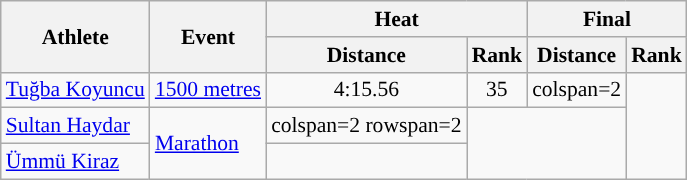<table class=wikitable style="font-size:90%;">
<tr>
<th rowspan=2>Athlete</th>
<th rowspan=2>Event</th>
<th colspan=2>Heat</th>
<th colspan=2>Final</th>
</tr>
<tr>
<th>Distance</th>
<th>Rank</th>
<th>Distance</th>
<th>Rank</th>
</tr>
<tr>
<td><a href='#'>Tuğba Koyuncu</a></td>
<td><a href='#'>1500 metres</a></td>
<td align="center">4:15.56</td>
<td align="center">35</td>
<td>colspan=2 </td>
</tr>
<tr>
<td><a href='#'>Sultan Haydar</a></td>
<td rowspan=2><a href='#'>Marathon</a></td>
<td>colspan=2 rowspan=2 </td>
<td align="center" colspan=2 rowspan=2></td>
</tr>
<tr>
<td><a href='#'>Ümmü Kiraz</a></td>
</tr>
</table>
